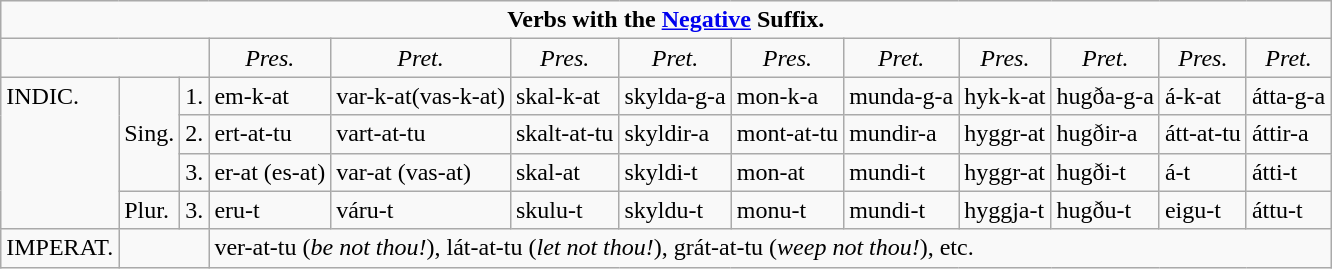<table class="wikitable">
<tr ---->
<td colspan="13" align="CENTER"><strong>Verbs with the <a href='#'>Negative</a> Suffix.</strong></td>
</tr>
<tr ---->
<td colspan="3"> </td>
<td align="CENTER"><em>Pres.</em></td>
<td align="CENTER"><em>Pret.</em></td>
<td align="CENTER"><em>Pres.</em></td>
<td align="CENTER"><em>Pret.</em></td>
<td align="CENTER"><em>Pres.</em></td>
<td align="CENTER"><em>Pret.</em></td>
<td align="CENTER"><em>Pres.</em></td>
<td align="CENTER"><em>Pret.</em></td>
<td align="CENTER"><em>Pres.</em></td>
<td align="CENTER"><em>Pret.</em></td>
</tr>
<tr ---->
<td rowspan="4" valign="TOP">INDIC.</td>
<td rowspan="3">Sing.</td>
<td>1.</td>
<td>em-k-at</td>
<td>var-k-at(vas-k-at)</td>
<td>skal-k-at</td>
<td>skylda-g-a</td>
<td>mon-k-a</td>
<td>munda-g-a</td>
<td>hyk-k-at</td>
<td>hugða-g-a</td>
<td>á-k-at</td>
<td>átta-g-a</td>
</tr>
<tr ---->
<td>2.</td>
<td>ert-at-tu</td>
<td>vart-at-tu</td>
<td>skalt-at-tu</td>
<td>skyldir-a</td>
<td>mont-at-tu</td>
<td>mundir-a</td>
<td>hyggr-at</td>
<td>hugðir-a</td>
<td>átt-at-tu</td>
<td>áttir-a</td>
</tr>
<tr ---->
<td>3.</td>
<td>er-at (es-at)</td>
<td>var-at (vas-at)</td>
<td>skal-at</td>
<td>skyldi-t</td>
<td>mon-at</td>
<td>mundi-t</td>
<td>hyggr-at</td>
<td>hugði-t</td>
<td>á-t</td>
<td>átti-t</td>
</tr>
<tr ---->
<td>Plur.</td>
<td>3.</td>
<td>eru-t</td>
<td>váru-t</td>
<td>skulu-t</td>
<td>skyldu-t</td>
<td>monu-t</td>
<td>mundi-t</td>
<td>hyggja-t</td>
<td>hugðu-t</td>
<td>eigu-t</td>
<td>áttu-t</td>
</tr>
<tr ---->
<td>IMPERAT.</td>
<td colspan=2> </td>
<td colspan="10">ver-at-tu (<em>be not thou!</em>), lát-at-tu (<em>let not thou!</em>), grát-at-tu (<em>weep not thou!</em>), etc.</td>
</tr>
</table>
